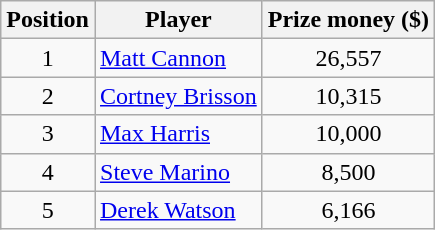<table class="wikitable">
<tr>
<th>Position</th>
<th>Player</th>
<th>Prize money ($)</th>
</tr>
<tr>
<td align=center>1</td>
<td> <a href='#'>Matt Cannon</a></td>
<td align=center>26,557</td>
</tr>
<tr>
<td align=center>2</td>
<td> <a href='#'>Cortney Brisson</a></td>
<td align=center>10,315</td>
</tr>
<tr>
<td align=center>3</td>
<td> <a href='#'>Max Harris</a></td>
<td align=center>10,000</td>
</tr>
<tr>
<td align=center>4</td>
<td> <a href='#'>Steve Marino</a></td>
<td align=center>8,500</td>
</tr>
<tr>
<td align=center>5</td>
<td> <a href='#'>Derek Watson</a></td>
<td align=center>6,166</td>
</tr>
</table>
